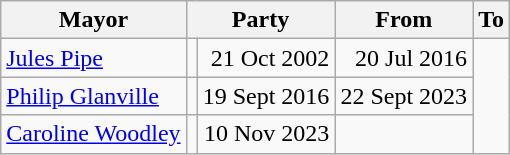<table class=wikitable>
<tr>
<th>Mayor</th>
<th colspan=2>Party</th>
<th>From</th>
<th>To</th>
</tr>
<tr>
<td><a href='#'>Jules Pipe</a></td>
<td></td>
<td align=right>21 Oct 2002</td>
<td align=right>20 Jul 2016</td>
</tr>
<tr>
<td><a href='#'>Philip Glanville</a></td>
<td></td>
<td align=right>19 Sept 2016</td>
<td>22 Sept 2023</td>
</tr>
<tr>
<td><a href='#'>Caroline Woodley</a></td>
<td></td>
<td align=right>10 Nov 2023</td>
<td></td>
</tr>
</table>
